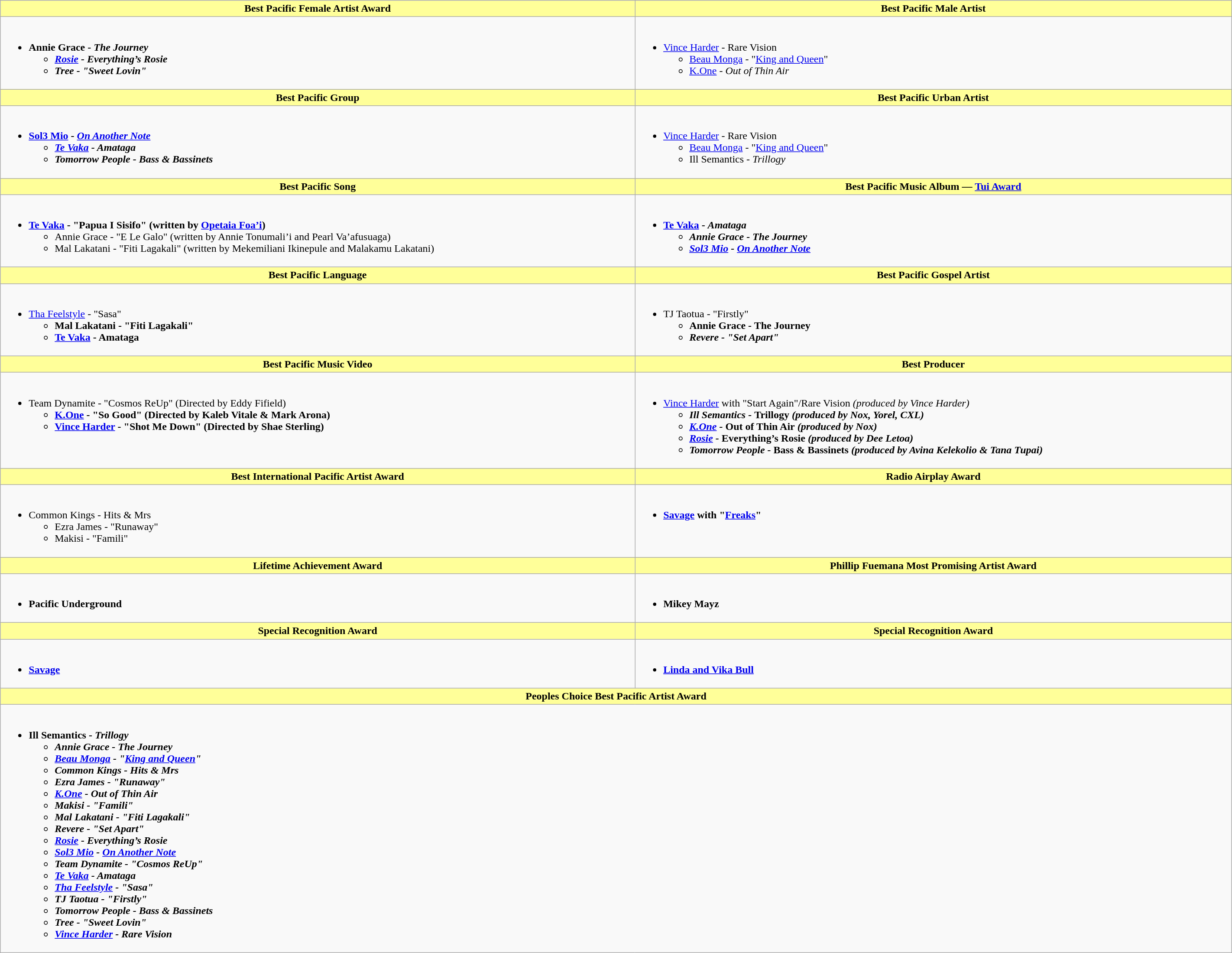<table class=wikitable style="width:150%">
<tr>
<th style="background:#FFFF99;" ! style="width="50%">Best Pacific Female Artist Award</th>
<th style="background:#FFFF99;" ! style="width="50%">Best Pacific Male Artist</th>
</tr>
<tr>
<td valign="top"><br><ul><li><strong>Annie Grace - <em>The Journey<strong><em><ul><li><a href='#'>Rosie</a> - </em>Everything’s Rosie<em></li><li>Tree - "Sweet Lovin"</li></ul></li></ul></td>
<td valign="top"><br><ul><li></strong><a href='#'>Vince Harder</a> - </em>Rare Vision</em></strong><ul><li><a href='#'>Beau Monga</a> - "<a href='#'>King and Queen</a>"</li><li><a href='#'>K.One</a> - <em>Out of Thin Air</em></li></ul></li></ul></td>
</tr>
<tr>
<th style="background:#FFFF99;" ! style="width="50%">Best Pacific Group</th>
<th style="background:#FFFF99;" ! style="width="50%">Best Pacific Urban Artist</th>
</tr>
<tr>
<td valign="top"><br><ul><li><strong><a href='#'>Sol3 Mio</a> - <em><a href='#'>On Another Note</a><strong><em><ul><li><a href='#'>Te Vaka</a> - </em>Amataga<em></li><li>Tomorrow People - </em>Bass & Bassinets<em></li></ul></li></ul></td>
<td valign="top"><br><ul><li></strong><a href='#'>Vince Harder</a> - </em>Rare Vision</em></strong><ul><li><a href='#'>Beau Monga</a> - "<a href='#'>King and Queen</a>"</li><li>Ill Semantics - <em>Trillogy</em></li></ul></li></ul></td>
</tr>
<tr>
<th style="background:#FFFF99;" ! style="width="50%">Best Pacific Song</th>
<th style="background:#FFFF99;" ! style="width="50%">Best Pacific Music Album — <a href='#'>Tui Award</a></th>
</tr>
<tr>
<td valign="top"><br><ul><li><strong><a href='#'>Te Vaka</a> - "Papua I Sisifo" (written by <a href='#'>Opetaia Foa’i</a>)</strong><ul><li>Annie Grace - "E Le Galo" (written by Annie Tonumali’i and Pearl Va’afusuaga)</li><li>Mal Lakatani - "Fiti Lagakali" (written by Mekemiliani Ikinepule and Malakamu Lakatani)</li></ul></li></ul></td>
<td valign="top"><br><ul><li><strong><a href='#'>Te Vaka</a> - <em>Amataga<strong><em><ul><li>Annie Grace - </em>The Journey<em></li><li><a href='#'>Sol3 Mio</a> - </em><a href='#'>On Another Note</a><em></li></ul></li></ul></td>
</tr>
<tr>
<th style="background:#FFFF99;" ! style="width="50%">Best Pacific Language</th>
<th style="background:#FFFF99;" ! style="width="50%">Best Pacific Gospel Artist</th>
</tr>
<tr>
<td valign="top"><br><ul><li></strong><a href='#'>Tha Feelstyle</a> - "Sasa"<strong><ul><li>Mal Lakatani - "Fiti Lagakali"</li><li><a href='#'>Te Vaka</a> - </em>Amataga<em></li></ul></li></ul></td>
<td valign="top"><br><ul><li></strong>TJ Taotua - "Firstly"<strong><ul><li>Annie Grace - </em>The Journey<em></li><li>Revere - "Set Apart"</li></ul></li></ul></td>
</tr>
<tr>
<th style="background:#FFFF99;" ! style="width="50%">Best Pacific Music Video</th>
<th style="background:#FFFF99;" ! style="width="50%">Best Producer</th>
</tr>
<tr>
<td valign="top"><br><ul><li></strong>Team Dynamite - "Cosmos ReUp" (Directed by Eddy Fifield)<strong><ul><li><a href='#'>K.One</a> - "So Good" (Directed by Kaleb Vitale & Mark Arona)</li><li><a href='#'>Vince Harder</a> - "Shot Me Down" (Directed by Shae Sterling)</li></ul></li></ul></td>
<td valign="top"><br><ul><li></strong><a href='#'>Vince Harder</a> with "Start Again"/</em>Rare Vision<em> (produced by Vince Harder)<strong><ul><li>Ill Semantics - </em>Trillogy<em> (produced by Nox, Yorel, CXL)</li><li><a href='#'>K.One</a> - </em>Out of Thin Air<em> (produced by Nox)</li><li><a href='#'>Rosie</a> - </em>Everything’s Rosie<em> (produced by Dee Letoa)</li><li>Tomorrow People - </em>Bass & Bassinets<em> (produced by Avina Kelekolio & Tana Tupai)</li></ul></li></ul></td>
</tr>
<tr>
<th style="background:#FFFF99;" ! style="width="50%">Best International Pacific Artist Award</th>
<th style="background:#FFFF99;" ! style="width="50%">Radio Airplay Award</th>
</tr>
<tr>
<td valign="top"><br><ul><li></strong>Common Kings - </em>Hits & Mrs</em></strong><ul><li>Ezra James - "Runaway"</li><li>Makisi - "Famili"</li></ul></li></ul></td>
<td valign="top"><br><ul><li><strong><a href='#'>Savage</a> with "<a href='#'>Freaks</a>"</strong></li></ul></td>
</tr>
<tr>
<th style="background:#FFFF99;" ! style="width="50%">Lifetime Achievement Award</th>
<th style="background:#FFFF99;" ! style="width="50%">Phillip Fuemana Most Promising Artist Award</th>
</tr>
<tr>
<td valign="top"><br><ul><li><strong>Pacific Underground</strong></li></ul></td>
<td valign="top"><br><ul><li><strong>Mikey Mayz</strong></li></ul></td>
</tr>
<tr>
<th style="background:#FFFF99;" ! style="width="50%">Special Recognition Award</th>
<th style="background:#FFFF99;" ! style="width="50%">Special Recognition Award</th>
</tr>
<tr>
<td valign="top"><br><ul><li><strong><a href='#'>Savage</a></strong></li></ul></td>
<td valign="top"><br><ul><li><strong><a href='#'>Linda and Vika Bull</a></strong></li></ul></td>
</tr>
<tr>
<th style="background:#FFFF99;" ! style="width="50%" colspan=2>Peoples Choice Best Pacific Artist Award</th>
</tr>
<tr>
<td valign="top" colspan="2"><br><ul><li><strong>Ill Semantics - <em>Trillogy<strong><em><ul><li>Annie Grace - </em>The Journey<em></li><li><a href='#'>Beau Monga</a> - "<a href='#'>King and Queen</a>"</li><li>Common Kings - </em>Hits & Mrs<em></li><li>Ezra James - "Runaway"</li><li><a href='#'>K.One</a> - </em>Out of Thin Air<em></li><li>Makisi - "Famili"</li><li>Mal Lakatani - "Fiti Lagakali"</li><li>Revere - "Set Apart"</li><li><a href='#'>Rosie</a> - </em>Everything’s Rosie<em></li><li><a href='#'>Sol3 Mio</a> - </em><a href='#'>On Another Note</a><em></li><li>Team Dynamite - "Cosmos ReUp"</li><li><a href='#'>Te Vaka</a> - </em>Amataga<em></li><li><a href='#'>Tha Feelstyle</a> - "Sasa"</li><li>TJ Taotua - "Firstly"</li><li>Tomorrow People - </em>Bass & Bassinets<em></li><li>Tree - "Sweet Lovin"</li><li><a href='#'>Vince Harder</a> - </em>Rare Vision<em></li></ul></li></ul></td>
</tr>
</table>
